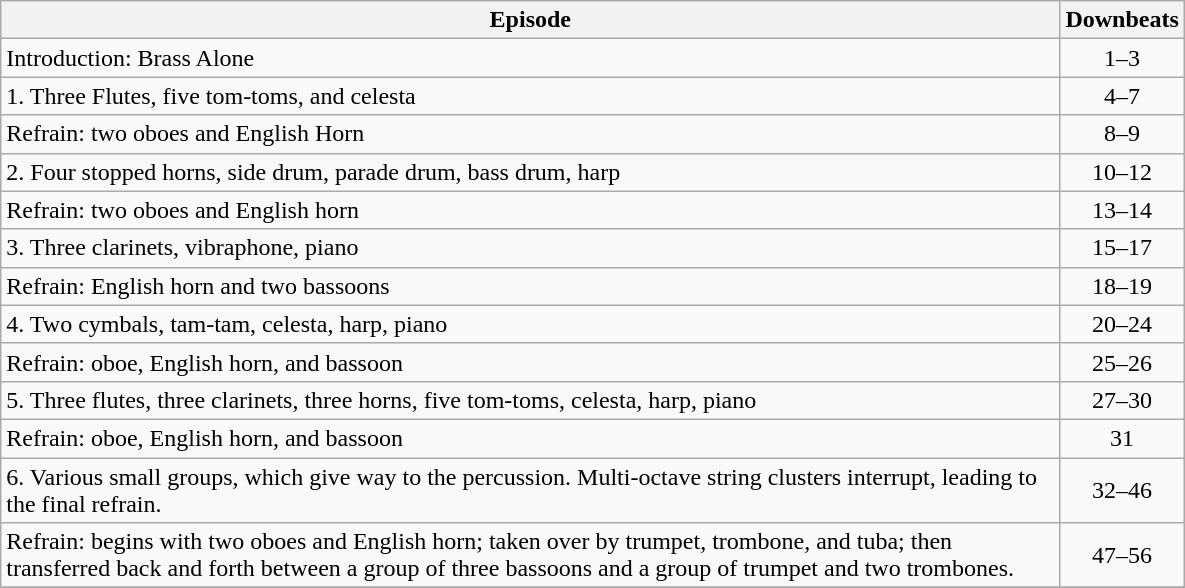<table class="wikitable" width="790px">
<tr>
<th align="left">Episode</th>
<th align="center">Downbeats</th>
</tr>
<tr>
<td align="left">Introduction: Brass Alone</td>
<td align="center">1–3</td>
</tr>
<tr>
<td align="left">1. Three Flutes, five tom-toms, and celesta</td>
<td align="center">4–7</td>
</tr>
<tr>
<td align="left">Refrain: two oboes and English Horn</td>
<td align="center">8–9</td>
</tr>
<tr>
<td align="left">2. Four stopped horns, side drum, parade drum, bass drum, harp</td>
<td align="center">10–12</td>
</tr>
<tr>
<td align="left">Refrain: two oboes and English horn</td>
<td align="center">13–14</td>
</tr>
<tr>
<td align="left">3. Three clarinets, vibraphone, piano</td>
<td align="center">15–17</td>
</tr>
<tr>
<td align="left">Refrain: English horn and two bassoons</td>
<td align="center">18–19</td>
</tr>
<tr>
<td align="left">4. Two cymbals, tam-tam, celesta, harp, piano</td>
<td align="center">20–24</td>
</tr>
<tr>
<td align="left">Refrain: oboe, English horn, and bassoon</td>
<td align="center">25–26</td>
</tr>
<tr>
<td align="left">5. Three flutes, three clarinets, three horns, five tom-toms, celesta, harp, piano</td>
<td align="center">27–30</td>
</tr>
<tr>
<td align="left">Refrain: oboe, English horn, and bassoon</td>
<td align="center">31</td>
</tr>
<tr>
<td align="left">6. Various small groups, which give way to the percussion.  Multi-octave string clusters interrupt, leading to the final refrain.</td>
<td align="center">32–46</td>
</tr>
<tr>
<td align="left">Refrain: begins with two oboes and English horn; taken over by trumpet, trombone, and tuba; then transferred back and forth between a group of three bassoons and a group of trumpet and two trombones.</td>
<td align="center">47–56</td>
</tr>
<tr>
</tr>
</table>
